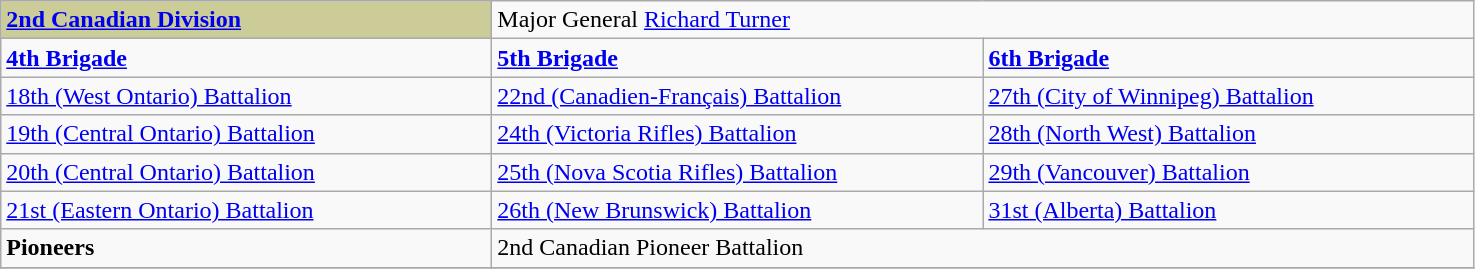<table class="wikitable">
<tr>
<td style="background:#CCCC99;"><strong><a href='#'>2nd Canadian Division</a>  </strong></td>
<td colspan="2">Major General <a href='#'>Richard Turner</a></td>
</tr>
<tr>
<td width="320pt"><strong><a href='#'>4th Brigade</a></strong></td>
<td width="320pt"><strong><a href='#'>5th Brigade</a></strong></td>
<td width="320pt"><strong><a href='#'>6th Brigade</a></strong></td>
</tr>
<tr>
<td><a href='#'>18th (West Ontario) Battalion</a></td>
<td><a href='#'>22nd (Canadien-Français) Battalion</a></td>
<td><a href='#'>27th (City of Winnipeg) Battalion</a></td>
</tr>
<tr>
<td><a href='#'>19th (Central Ontario) Battalion</a></td>
<td><a href='#'>24th (Victoria Rifles) Battalion</a></td>
<td><a href='#'>28th (North West) Battalion</a></td>
</tr>
<tr>
<td><a href='#'>20th (Central Ontario) Battalion</a></td>
<td><a href='#'>25th (Nova Scotia Rifles) Battalion</a></td>
<td><a href='#'>29th (Vancouver) Battalion</a></td>
</tr>
<tr>
<td><a href='#'>21st (Eastern Ontario) Battalion</a></td>
<td><a href='#'>26th (New Brunswick) Battalion</a></td>
<td><a href='#'>31st (Alberta) Battalion</a></td>
</tr>
<tr>
<td><strong>Pioneers</strong></td>
<td colspan="2">2nd Canadian Pioneer Battalion</td>
</tr>
<tr>
</tr>
</table>
